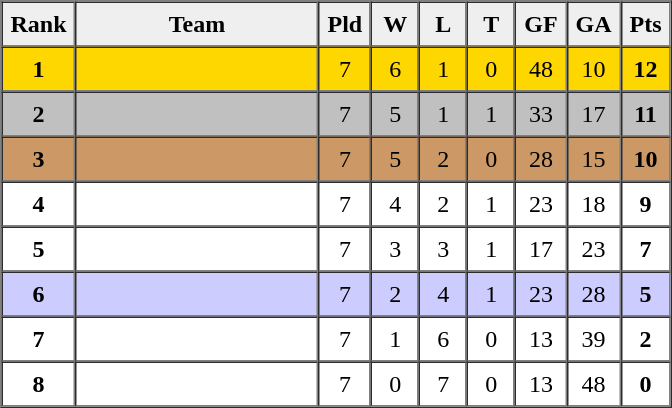<table border=1 cellpadding=5 cellspacing=0>
<tr>
<th bgcolor="#efefef" width="20">Rank</th>
<th bgcolor="#efefef" width="150">Team</th>
<th bgcolor="#efefef" width="20">Pld</th>
<th bgcolor="#efefef" width="20">W</th>
<th bgcolor="#efefef" width="20">L</th>
<th bgcolor="#efefef" width="20">T</th>
<th bgcolor="#efefef" width="20">GF</th>
<th bgcolor="#efefef" width="20">GA</th>
<th bgcolor="#efefef" width="20">Pts</th>
</tr>
<tr align=center bgcolor="gold">
<td><strong>1</strong></td>
<td align=left></td>
<td>7</td>
<td>6</td>
<td>1</td>
<td>0</td>
<td>48</td>
<td>10</td>
<td><strong>12</strong></td>
</tr>
<tr align=center bgcolor="silver">
<td><strong>2</strong></td>
<td align=left></td>
<td>7</td>
<td>5</td>
<td>1</td>
<td>1</td>
<td>33</td>
<td>17</td>
<td><strong>11</strong></td>
</tr>
<tr align=center bgcolor="#c96">
<td><strong>3</strong></td>
<td align=left></td>
<td>7</td>
<td>5</td>
<td>2</td>
<td>0</td>
<td>28</td>
<td>15</td>
<td><strong>10</strong></td>
</tr>
<tr align=center>
<td><strong>4</strong></td>
<td align=left></td>
<td>7</td>
<td>4</td>
<td>2</td>
<td>1</td>
<td>23</td>
<td>18</td>
<td><strong>9</strong></td>
</tr>
<tr align=center>
<td><strong>5</strong></td>
<td align=left></td>
<td>7</td>
<td>3</td>
<td>3</td>
<td>1</td>
<td>17</td>
<td>23</td>
<td><strong>7</strong></td>
</tr>
<tr align=center bgcolor="ccccff">
<td><strong>6</strong></td>
<td align=left></td>
<td>7</td>
<td>2</td>
<td>4</td>
<td>1</td>
<td>23</td>
<td>28</td>
<td><strong>5</strong></td>
</tr>
<tr align=center>
<td><strong>7</strong></td>
<td align=left></td>
<td>7</td>
<td>1</td>
<td>6</td>
<td>0</td>
<td>13</td>
<td>39</td>
<td><strong>2</strong></td>
</tr>
<tr align=center>
<td><strong>8</strong></td>
<td align=left></td>
<td>7</td>
<td>0</td>
<td>7</td>
<td>0</td>
<td>13</td>
<td>48</td>
<td><strong>0</strong></td>
</tr>
</table>
